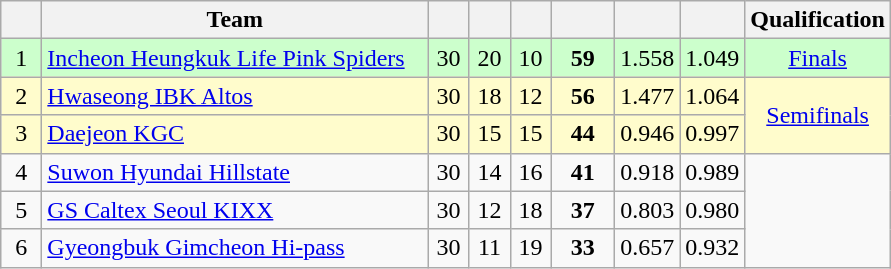<table class="wikitable" style="text-align:center;">
<tr>
<th width=20></th>
<th width=250>Team</th>
<th width=20></th>
<th width=20></th>
<th width=20></th>
<th width=35></th>
<th width=35></th>
<th width=35></th>
<th width=50>Qualification</th>
</tr>
<tr bgcolor=#ccffcc>
<td>1</td>
<td align=left><a href='#'>Incheon Heungkuk Life Pink Spiders</a></td>
<td>30</td>
<td>20</td>
<td>10</td>
<td><strong>59</strong></td>
<td>1.558</td>
<td>1.049</td>
<td><a href='#'>Finals</a></td>
</tr>
<tr bgcolor=#fffccc>
<td>2</td>
<td align=left><a href='#'>Hwaseong IBK Altos</a></td>
<td>30</td>
<td>18</td>
<td>12</td>
<td><strong>56</strong></td>
<td>1.477</td>
<td>1.064</td>
<td rowspan="2"><a href='#'>Semifinals</a></td>
</tr>
<tr bgcolor=#fffccc>
<td>3</td>
<td align=left><a href='#'>Daejeon KGC</a></td>
<td>30</td>
<td>15</td>
<td>15</td>
<td><strong>44</strong></td>
<td>0.946</td>
<td>0.997</td>
</tr>
<tr>
<td>4</td>
<td align=left><a href='#'>Suwon Hyundai Hillstate</a></td>
<td>30</td>
<td>14</td>
<td>16</td>
<td><strong>41</strong></td>
<td>0.918</td>
<td>0.989</td>
<td rowspan="3"></td>
</tr>
<tr>
<td>5</td>
<td align=left><a href='#'>GS Caltex Seoul KIXX</a></td>
<td>30</td>
<td>12</td>
<td>18</td>
<td><strong>37</strong></td>
<td>0.803</td>
<td>0.980</td>
</tr>
<tr>
<td>6</td>
<td align=left><a href='#'>Gyeongbuk Gimcheon Hi-pass</a></td>
<td>30</td>
<td>11</td>
<td>19</td>
<td><strong>33</strong></td>
<td>0.657</td>
<td>0.932</td>
</tr>
</table>
